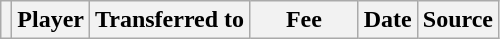<table class="wikitable plainrowheaders sortable">
<tr>
<th></th>
<th scope="col">Player</th>
<th>Transferred to</th>
<th style="width: 65px;">Fee</th>
<th scope="col">Date</th>
<th scope="col">Source</th>
</tr>
</table>
